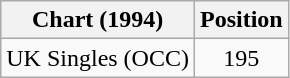<table class="wikitable">
<tr>
<th>Chart (1994)</th>
<th>Position</th>
</tr>
<tr>
<td>UK Singles (OCC)</td>
<td align="center">195</td>
</tr>
</table>
